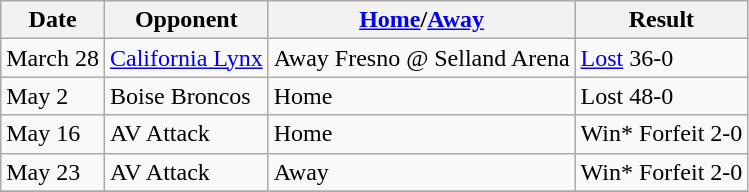<table class="wikitable">
<tr>
<th>Date</th>
<th>Opponent</th>
<th><a href='#'>Home</a>/<a href='#'>Away</a></th>
<th>Result</th>
</tr>
<tr>
<td>March 28</td>
<td><a href='#'>California Lynx</a></td>
<td>Away Fresno @ Selland Arena</td>
<td><a href='#'>Lost</a> 36-0</td>
</tr>
<tr>
<td>May 2</td>
<td>Boise Broncos</td>
<td>Home</td>
<td>Lost 48-0</td>
</tr>
<tr>
<td>May 16</td>
<td>AV Attack</td>
<td>Home</td>
<td>Win* Forfeit 2-0</td>
</tr>
<tr>
<td>May 23</td>
<td>AV Attack</td>
<td>Away</td>
<td>Win* Forfeit 2-0</td>
</tr>
<tr>
</tr>
</table>
